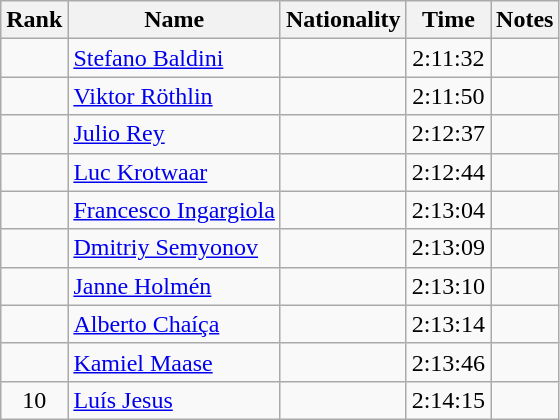<table class="wikitable" style="text-align:center;">
<tr>
<th>Rank</th>
<th>Name</th>
<th>Nationality</th>
<th>Time</th>
<th>Notes</th>
</tr>
<tr>
<td></td>
<td align=left><a href='#'>Stefano Baldini</a></td>
<td align=left></td>
<td>2:11:32</td>
<td></td>
</tr>
<tr>
<td></td>
<td align=left><a href='#'>Viktor Röthlin</a></td>
<td align=left></td>
<td>2:11:50</td>
<td></td>
</tr>
<tr>
<td></td>
<td align=left><a href='#'>Julio Rey</a></td>
<td align=left></td>
<td>2:12:37</td>
<td></td>
</tr>
<tr>
<td></td>
<td align=left><a href='#'>Luc Krotwaar</a></td>
<td align=left></td>
<td>2:12:44</td>
<td></td>
</tr>
<tr>
<td></td>
<td align=left><a href='#'>Francesco Ingargiola</a></td>
<td align=left></td>
<td>2:13:04</td>
<td></td>
</tr>
<tr>
<td></td>
<td align=left><a href='#'>Dmitriy Semyonov</a></td>
<td align=left></td>
<td>2:13:09</td>
<td></td>
</tr>
<tr>
<td></td>
<td align=left><a href='#'>Janne Holmén</a></td>
<td align=left></td>
<td>2:13:10</td>
<td></td>
</tr>
<tr>
<td></td>
<td align=left><a href='#'>Alberto Chaíça</a></td>
<td align=left></td>
<td>2:13:14</td>
<td></td>
</tr>
<tr>
<td></td>
<td align=left><a href='#'>Kamiel Maase</a></td>
<td align=left></td>
<td>2:13:46</td>
<td></td>
</tr>
<tr>
<td>10</td>
<td align=left><a href='#'>Luís Jesus</a></td>
<td align=left></td>
<td>2:14:15</td>
<td></td>
</tr>
</table>
